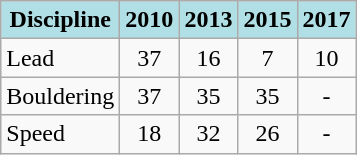<table class="wikitable" style="text-align: center">
<tr>
<th style="background: #b0e0e6">Discipline</th>
<th style="background: #b0e0e6">2010</th>
<th style="background: #b0e0e6">2013</th>
<th style="background: #b0e0e6">2015</th>
<th style="background: #b0e0e6">2017</th>
</tr>
<tr>
<td align="left">Lead</td>
<td>37</td>
<td>16</td>
<td>7</td>
<td>10</td>
</tr>
<tr>
<td align="left">Bouldering</td>
<td>37</td>
<td>35</td>
<td>35</td>
<td>-</td>
</tr>
<tr>
<td align="left">Speed</td>
<td>18</td>
<td>32</td>
<td>26</td>
<td>-</td>
</tr>
</table>
